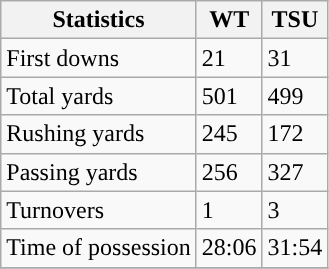<table class="wikitable" style="float: left;">
<tr>
<th>Statistics</th>
<th>WT</th>
<th>TSU</th>
</tr>
<tr>
<td>First downs</td>
<td>21</td>
<td>31</td>
</tr>
<tr>
<td>Total yards</td>
<td>501</td>
<td>499</td>
</tr>
<tr>
<td>Rushing yards</td>
<td>245</td>
<td>172</td>
</tr>
<tr>
<td>Passing yards</td>
<td>256</td>
<td>327</td>
</tr>
<tr>
<td>Turnovers</td>
<td>1</td>
<td>3</td>
</tr>
<tr>
<td>Time of possession</td>
<td>28:06</td>
<td>31:54</td>
</tr>
<tr>
</tr>
</table>
